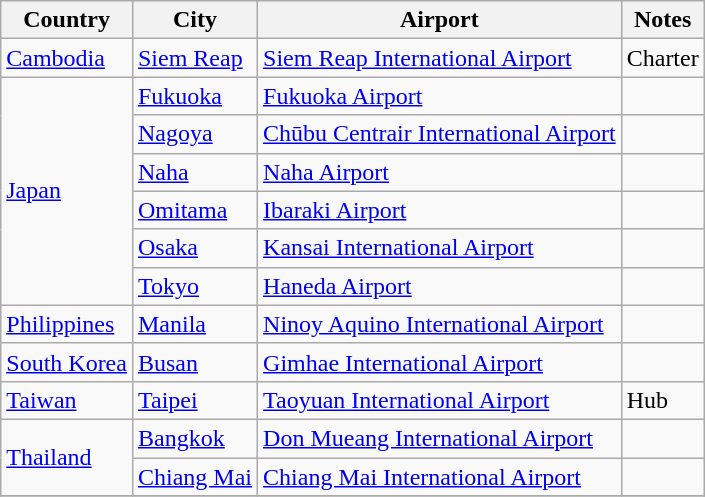<table class="wikitable unsortable">
<tr>
<th>Country</th>
<th>City</th>
<th>Airport</th>
<th>Notes</th>
</tr>
<tr>
<td><a href='#'>Cambodia</a></td>
<td><a href='#'>Siem Reap</a></td>
<td><a href='#'>Siem Reap International Airport</a></td>
<td>Charter</td>
</tr>
<tr>
<td rowspan=6><a href='#'>Japan</a></td>
<td><a href='#'>Fukuoka</a></td>
<td><a href='#'>Fukuoka Airport</a></td>
<td align=center></td>
</tr>
<tr>
<td><a href='#'>Nagoya</a></td>
<td><a href='#'>Chūbu Centrair International Airport</a></td>
<td align=center></td>
</tr>
<tr>
<td><a href='#'>Naha</a></td>
<td><a href='#'>Naha Airport</a></td>
<td align=center></td>
</tr>
<tr>
<td><a href='#'>Omitama</a></td>
<td><a href='#'>Ibaraki Airport</a></td>
<td align=center></td>
</tr>
<tr>
<td><a href='#'>Osaka</a></td>
<td><a href='#'>Kansai International Airport</a></td>
<td align=center></td>
</tr>
<tr>
<td><a href='#'>Tokyo</a></td>
<td><a href='#'>Haneda Airport</a></td>
<td align=center></td>
</tr>
<tr>
<td><a href='#'>Philippines</a></td>
<td><a href='#'>Manila</a></td>
<td><a href='#'>Ninoy Aquino International Airport</a></td>
<td align=center></td>
</tr>
<tr>
<td><a href='#'>South Korea</a></td>
<td><a href='#'>Busan</a></td>
<td><a href='#'>Gimhae International Airport</a></td>
<td align=center></td>
</tr>
<tr>
<td><a href='#'>Taiwan</a></td>
<td><a href='#'>Taipei</a></td>
<td><a href='#'>Taoyuan International Airport</a></td>
<td>Hub</td>
</tr>
<tr>
<td rowspan=2><a href='#'>Thailand</a></td>
<td><a href='#'>Bangkok</a></td>
<td><a href='#'>Don Mueang International Airport</a></td>
<td></td>
</tr>
<tr>
<td><a href='#'>Chiang Mai</a></td>
<td><a href='#'>Chiang Mai International Airport</a></td>
<td></td>
</tr>
<tr>
</tr>
</table>
